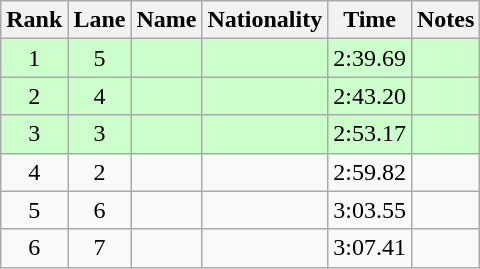<table class="wikitable sortable" style="text-align:center">
<tr>
<th>Rank</th>
<th>Lane</th>
<th>Name</th>
<th>Nationality</th>
<th>Time</th>
<th>Notes</th>
</tr>
<tr bgcolor=ccffcc>
<td>1</td>
<td>5</td>
<td align=left></td>
<td align=left></td>
<td>2:39.69</td>
<td><strong></strong></td>
</tr>
<tr bgcolor=ccffcc>
<td>2</td>
<td>4</td>
<td align=left></td>
<td align=left></td>
<td>2:43.20</td>
<td><strong></strong></td>
</tr>
<tr bgcolor=ccffcc>
<td>3</td>
<td>3</td>
<td align=left></td>
<td align=left></td>
<td>2:53.17</td>
<td><strong></strong></td>
</tr>
<tr>
<td>4</td>
<td>2</td>
<td align=left></td>
<td align=left></td>
<td>2:59.82</td>
<td></td>
</tr>
<tr>
<td>5</td>
<td>6</td>
<td align=left></td>
<td align=left></td>
<td>3:03.55</td>
<td></td>
</tr>
<tr>
<td>6</td>
<td>7</td>
<td align=left></td>
<td align=left></td>
<td>3:07.41</td>
<td></td>
</tr>
</table>
